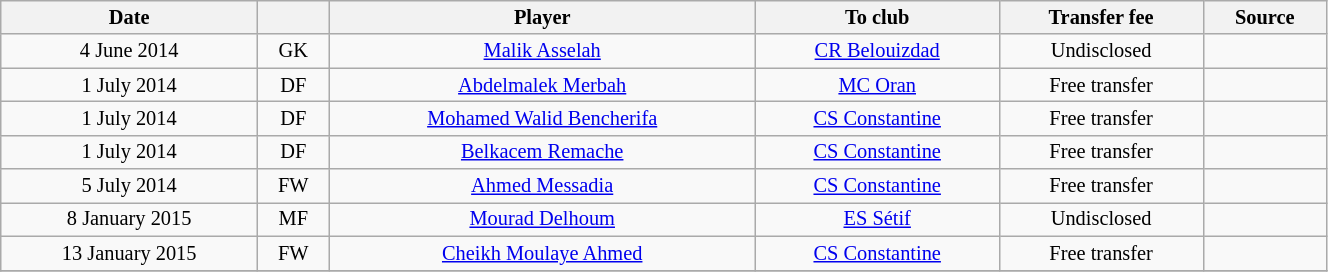<table class="wikitable sortable" style="width:70%; text-align:center; font-size:85%; text-align:centre;">
<tr>
<th>Date</th>
<th></th>
<th>Player</th>
<th>To club</th>
<th>Transfer fee</th>
<th>Source</th>
</tr>
<tr>
<td>4 June 2014</td>
<td>GK</td>
<td> <a href='#'>Malik Asselah</a></td>
<td><a href='#'>CR Belouizdad</a></td>
<td>Undisclosed</td>
<td></td>
</tr>
<tr>
<td>1 July 2014</td>
<td>DF</td>
<td> <a href='#'>Abdelmalek Merbah</a></td>
<td><a href='#'>MC Oran</a></td>
<td>Free transfer</td>
<td></td>
</tr>
<tr>
<td>1 July 2014</td>
<td>DF</td>
<td> <a href='#'>Mohamed Walid Bencherifa</a></td>
<td><a href='#'>CS Constantine</a></td>
<td>Free transfer</td>
<td></td>
</tr>
<tr>
<td>1 July 2014</td>
<td>DF</td>
<td> <a href='#'>Belkacem Remache</a></td>
<td><a href='#'>CS Constantine</a></td>
<td>Free transfer</td>
<td></td>
</tr>
<tr>
<td>5 July 2014</td>
<td>FW</td>
<td> <a href='#'>Ahmed Messadia</a></td>
<td><a href='#'>CS Constantine</a></td>
<td>Free transfer</td>
<td></td>
</tr>
<tr>
<td>8 January 2015</td>
<td>MF</td>
<td> <a href='#'>Mourad Delhoum</a></td>
<td><a href='#'>ES Sétif</a></td>
<td>Undisclosed</td>
<td></td>
</tr>
<tr>
<td>13 January 2015</td>
<td>FW</td>
<td> <a href='#'>Cheikh Moulaye Ahmed</a></td>
<td><a href='#'>CS Constantine</a></td>
<td>Free transfer</td>
<td></td>
</tr>
<tr>
</tr>
</table>
